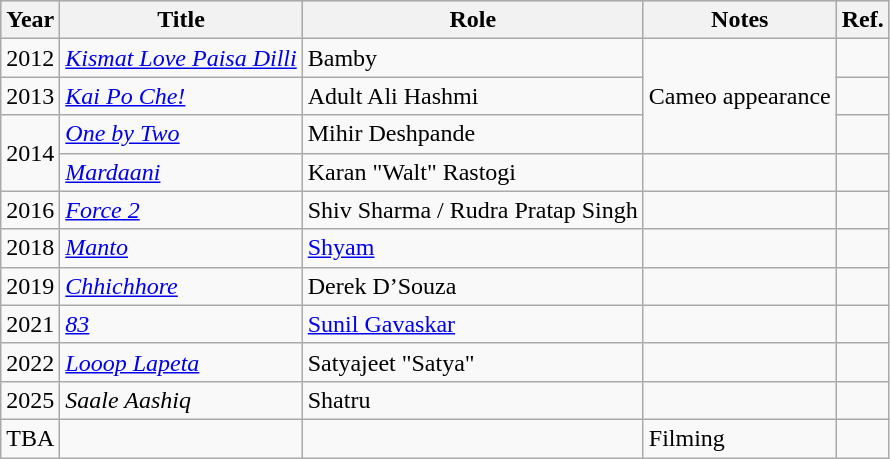<table class="wikitable sortable plainrowheaders">
<tr style="background:#ccc; text-align:center;">
<th scope="col">Year</th>
<th scope="col">Title</th>
<th scope="col">Role</th>
<th scope="col">Notes</th>
<th scope="col" class="unsortable">Ref.</th>
</tr>
<tr>
<td>2012</td>
<td scope="row"><em><a href='#'>Kismat Love Paisa Dilli</a></em></td>
<td>Bamby</td>
<td rowspan="3">Cameo appearance</td>
<td></td>
</tr>
<tr>
<td>2013</td>
<td scope="row"><em><a href='#'>Kai Po Che!</a></em></td>
<td>Adult Ali Hashmi</td>
<td></td>
</tr>
<tr>
<td rowspan="2">2014</td>
<td scope="row"><em><a href='#'>One by Two</a></em></td>
<td>Mihir Deshpande</td>
<td></td>
</tr>
<tr>
<td scope="row"><em><a href='#'>Mardaani</a></em></td>
<td>Karan "Walt" Rastogi</td>
<td></td>
<td style="text-align: center;"></td>
</tr>
<tr>
<td>2016</td>
<td scope="row"><em><a href='#'>Force 2</a></em></td>
<td>Shiv Sharma / Rudra Pratap Singh</td>
<td></td>
<td style="text-align: center;"></td>
</tr>
<tr>
<td>2018</td>
<td scope="row"><em><a href='#'>Manto</a></em></td>
<td><a href='#'>Shyam</a></td>
<td></td>
<td style="text-align: center;"></td>
</tr>
<tr>
<td>2019</td>
<td scope="row"><em><a href='#'>Chhichhore</a></em></td>
<td>Derek D’Souza</td>
<td></td>
<td style="text-align: center;"></td>
</tr>
<tr>
<td>2021</td>
<td scope="row"><em><a href='#'>83</a></em></td>
<td><a href='#'>Sunil Gavaskar</a></td>
<td></td>
<td style="text-align: center;"></td>
</tr>
<tr>
<td>2022</td>
<td scope="row"><em><a href='#'>Looop Lapeta</a></em></td>
<td>Satyajeet "Satya"</td>
<td></td>
<td style="text-align: center;"></td>
</tr>
<tr>
<td>2025</td>
<td scope="row"><em>Saale Aashiq</em></td>
<td>Shatru</td>
<td></td>
<td style="text-align: center;"></td>
</tr>
<tr>
<td>TBA</td>
<td></td>
<td></td>
<td>Filming</td>
<td style="text-align: center;"></td>
</tr>
</table>
